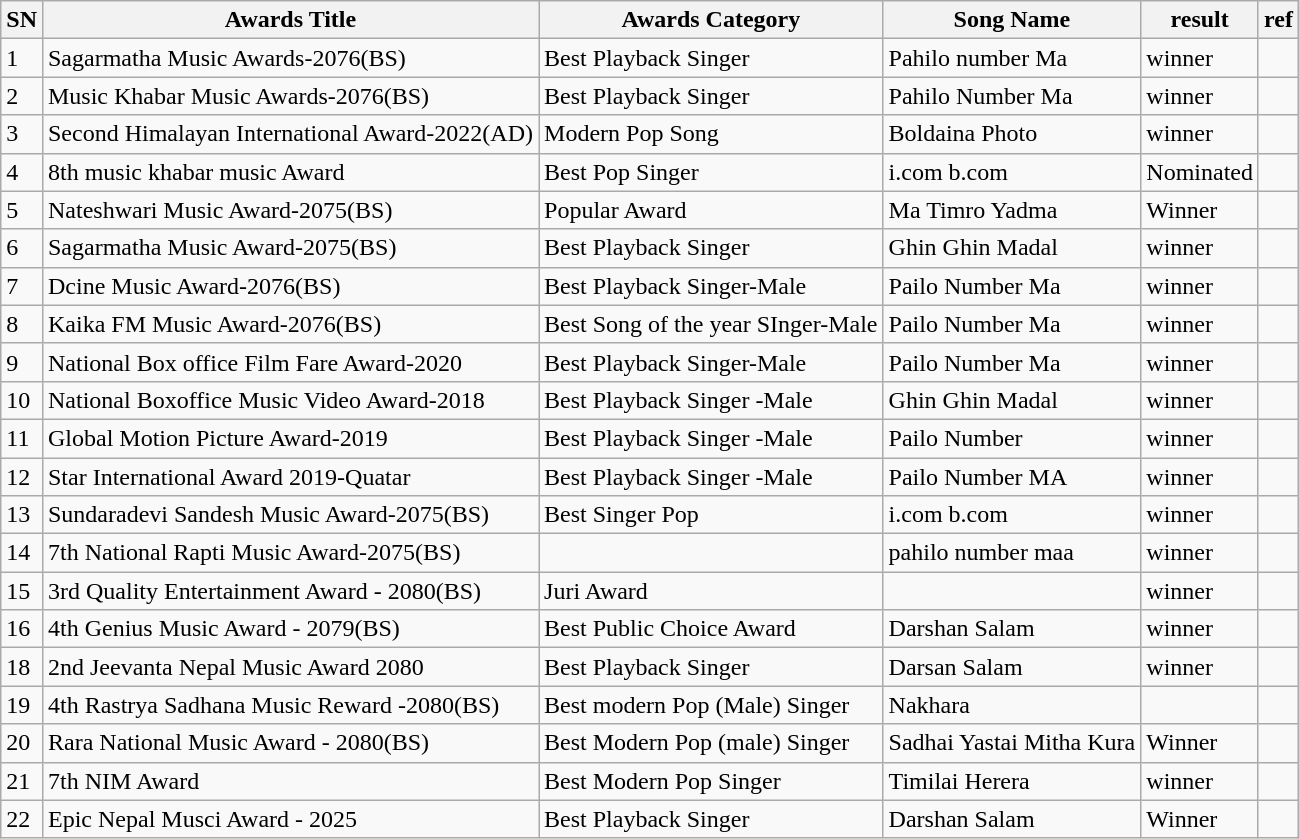<table class="wikitable">
<tr>
<th>SN</th>
<th>Awards Title</th>
<th>Awards Category</th>
<th>Song Name</th>
<th>result</th>
<th>ref</th>
</tr>
<tr>
<td>1</td>
<td>Sagarmatha Music Awards-2076(BS)</td>
<td>Best Playback Singer</td>
<td>Pahilo number Ma</td>
<td>winner</td>
<td></td>
</tr>
<tr>
<td>2</td>
<td>Music Khabar Music Awards-2076(BS)</td>
<td>Best Playback Singer</td>
<td>Pahilo Number Ma</td>
<td>winner</td>
<td></td>
</tr>
<tr>
<td>3</td>
<td>Second Himalayan International Award-2022(AD)</td>
<td>Modern Pop Song</td>
<td>Boldaina Photo</td>
<td>winner</td>
<td></td>
</tr>
<tr>
<td>4</td>
<td>8th music khabar music Award</td>
<td>Best Pop Singer</td>
<td>i.com b.com</td>
<td>Nominated</td>
<td></td>
</tr>
<tr>
<td>5</td>
<td>Nateshwari Music Award-2075(BS)</td>
<td>Popular Award</td>
<td>Ma Timro Yadma</td>
<td>Winner</td>
<td></td>
</tr>
<tr>
<td>6</td>
<td>Sagarmatha Music Award-2075(BS)</td>
<td>Best Playback Singer</td>
<td>Ghin Ghin Madal</td>
<td>winner</td>
<td></td>
</tr>
<tr>
<td>7</td>
<td>Dcine Music Award-2076(BS)</td>
<td>Best Playback Singer-Male</td>
<td>Pailo Number Ma</td>
<td>winner</td>
<td></td>
</tr>
<tr>
<td>8</td>
<td>Kaika FM Music Award-2076(BS)</td>
<td>Best Song of the year SInger-Male</td>
<td>Pailo Number Ma</td>
<td>winner</td>
<td></td>
</tr>
<tr>
<td>9</td>
<td>National Box office Film Fare Award-2020</td>
<td>Best Playback Singer-Male</td>
<td>Pailo Number Ma</td>
<td>winner</td>
<td></td>
</tr>
<tr>
<td>10</td>
<td>National Boxoffice Music Video Award-2018</td>
<td>Best Playback Singer -Male</td>
<td>Ghin Ghin Madal</td>
<td>winner</td>
<td></td>
</tr>
<tr>
<td>11</td>
<td>Global Motion Picture Award-2019</td>
<td>Best Playback Singer -Male</td>
<td>Pailo Number</td>
<td>winner</td>
<td></td>
</tr>
<tr>
<td>12</td>
<td>Star International Award 2019-Quatar</td>
<td>Best Playback Singer -Male</td>
<td>Pailo Number MA</td>
<td>winner</td>
<td></td>
</tr>
<tr>
<td>13</td>
<td>Sundaradevi Sandesh Music Award-2075(BS)</td>
<td>Best Singer Pop</td>
<td>i.com b.com</td>
<td>winner</td>
<td></td>
</tr>
<tr>
<td>14</td>
<td>7th National Rapti Music Award-2075(BS)</td>
<td></td>
<td>pahilo number maa</td>
<td>winner</td>
<td></td>
</tr>
<tr>
<td>15</td>
<td>3rd Quality Entertainment Award - 2080(BS)</td>
<td>Juri Award</td>
<td></td>
<td>winner</td>
<td></td>
</tr>
<tr>
<td>16</td>
<td>4th Genius Music Award - 2079(BS)</td>
<td>Best Public Choice Award</td>
<td>Darshan Salam</td>
<td>winner</td>
<td></td>
</tr>
<tr>
<td>18</td>
<td>2nd Jeevanta Nepal Music Award 2080</td>
<td>Best Playback Singer</td>
<td>Darsan Salam</td>
<td>winner</td>
<td></td>
</tr>
<tr>
<td>19</td>
<td>4th Rastrya Sadhana Music Reward -2080(BS)</td>
<td>Best modern Pop (Male) Singer</td>
<td>Nakhara</td>
<td></td>
<td></td>
</tr>
<tr>
<td>20</td>
<td>Rara National Music Award - 2080(BS)</td>
<td>Best Modern Pop (male) Singer</td>
<td>Sadhai Yastai Mitha Kura</td>
<td>Winner</td>
<td></td>
</tr>
<tr>
<td>21</td>
<td>7th NIM Award</td>
<td>Best Modern Pop Singer</td>
<td>Timilai Herera</td>
<td>winner</td>
<td></td>
</tr>
<tr>
<td>22</td>
<td>Epic Nepal Musci Award - 2025</td>
<td>Best Playback Singer</td>
<td>Darshan Salam</td>
<td>Winner</td>
<td></td>
</tr>
</table>
